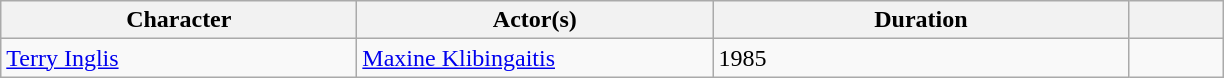<table class="wikitable">
<tr>
<th scope="col" width="230">Character</th>
<th scope="col" width="230">Actor(s)</th>
<th scope="col" width="270">Duration</th>
<th scope="col" width="55"></th>
</tr>
<tr>
<td><a href='#'>Terry Inglis</a></td>
<td><a href='#'>Maxine Klibingaitis</a></td>
<td>1985</td>
<td></td>
</tr>
</table>
